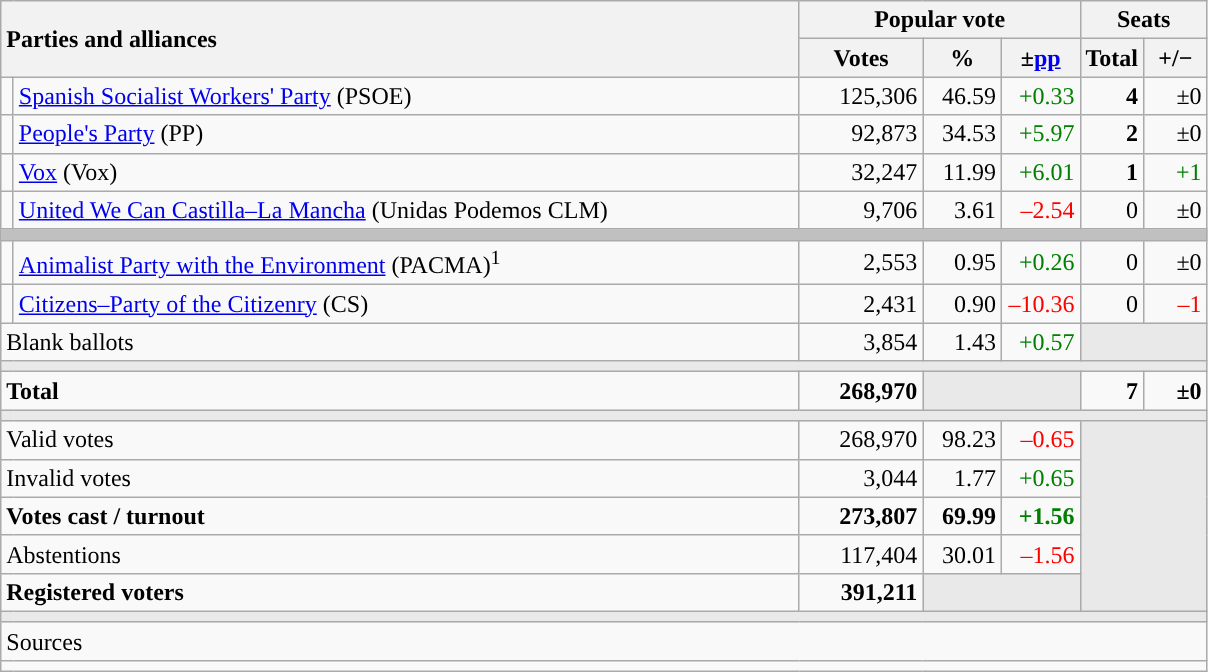<table class="wikitable" style="text-align:right;">
<tr>
<th style="text-align:left;" rowspan="2" colspan="2" width="525">Parties and alliances</th>
<th colspan="3">Popular vote</th>
<th colspan="2">Seats</th>
</tr>
<tr>
<th width="75">Votes</th>
<th width="45">%</th>
<th width="45">±<a href='#'>pp</a></th>
<th width="35">Total</th>
<th width="35">+/−</th>
</tr>
<tr>
<td width="1" style="color:inherit;background:"></td>
<td align="left"><a href='#'>Spanish Socialist Workers' Party</a> (PSOE)</td>
<td>125,306</td>
<td>46.59</td>
<td style="color:green;">+0.33</td>
<td><strong>4</strong></td>
<td>±0</td>
</tr>
<tr>
<td style="color:inherit;background:"></td>
<td align="left"><a href='#'>People's Party</a> (PP)</td>
<td>92,873</td>
<td>34.53</td>
<td style="color:green;">+5.97</td>
<td><strong>2</strong></td>
<td>±0</td>
</tr>
<tr>
<td style="color:inherit;background:"></td>
<td align="left"><a href='#'>Vox</a> (Vox)</td>
<td>32,247</td>
<td>11.99</td>
<td style="color:green;">+6.01</td>
<td><strong>1</strong></td>
<td style="color:green;">+1</td>
</tr>
<tr>
<td style="color:inherit;background:"></td>
<td align="left"><a href='#'>United We Can Castilla–La Mancha</a> (Unidas Podemos CLM)</td>
<td>9,706</td>
<td>3.61</td>
<td style="color:red;">–2.54</td>
<td>0</td>
<td>±0</td>
</tr>
<tr>
<td colspan="7" bgcolor="#C0C0C0"></td>
</tr>
<tr>
<td style="color:inherit;background:"></td>
<td align="left"><a href='#'>Animalist Party with the Environment</a> (PACMA)<sup>1</sup></td>
<td>2,553</td>
<td>0.95</td>
<td style="color:green;">+0.26</td>
<td>0</td>
<td>±0</td>
</tr>
<tr>
<td style="color:inherit;background:"></td>
<td align="left"><a href='#'>Citizens–Party of the Citizenry</a> (CS)</td>
<td>2,431</td>
<td>0.90</td>
<td style="color:red;">–10.36</td>
<td>0</td>
<td style="color:red;">–1</td>
</tr>
<tr>
<td align="left" colspan="2">Blank ballots</td>
<td>3,854</td>
<td>1.43</td>
<td style="color:green;">+0.57</td>
<td bgcolor="#E9E9E9" colspan="2"></td>
</tr>
<tr>
<td colspan="7" bgcolor="#E9E9E9"></td>
</tr>
<tr style="font-weight:bold;">
<td align="left" colspan="2">Total</td>
<td>268,970</td>
<td bgcolor="#E9E9E9" colspan="2"></td>
<td>7</td>
<td>±0</td>
</tr>
<tr>
<td colspan="7" bgcolor="#E9E9E9"></td>
</tr>
<tr>
<td align="left" colspan="2">Valid votes</td>
<td>268,970</td>
<td>98.23</td>
<td style="color:red;">–0.65</td>
<td bgcolor="#E9E9E9" colspan="2" rowspan="5"></td>
</tr>
<tr>
<td align="left" colspan="2">Invalid votes</td>
<td>3,044</td>
<td>1.77</td>
<td style="color:green;">+0.65</td>
</tr>
<tr style="font-weight:bold;">
<td align="left" colspan="2">Votes cast / turnout</td>
<td>273,807</td>
<td>69.99</td>
<td style="color:green;">+1.56</td>
</tr>
<tr>
<td align="left" colspan="2">Abstentions</td>
<td>117,404</td>
<td>30.01</td>
<td style="color:red;">–1.56</td>
</tr>
<tr style="font-weight:bold;">
<td align="left" colspan="2">Registered voters</td>
<td>391,211</td>
<td bgcolor="#E9E9E9" colspan="2"></td>
</tr>
<tr>
<td colspan="7" bgcolor="#E9E9E9"></td>
</tr>
<tr>
<td align="left" colspan="7">Sources</td>
</tr>
<tr>
<td colspan="7" style="text-align:left; max-width:790px;"></td>
</tr>
</table>
